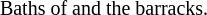<table align="center" cellpadding=0px cellspacing=8px>
<tr>
<td></td>
<td></td>
</tr>
<tr>
<td><small>Baths of  and the  barracks.</small></td>
</tr>
</table>
